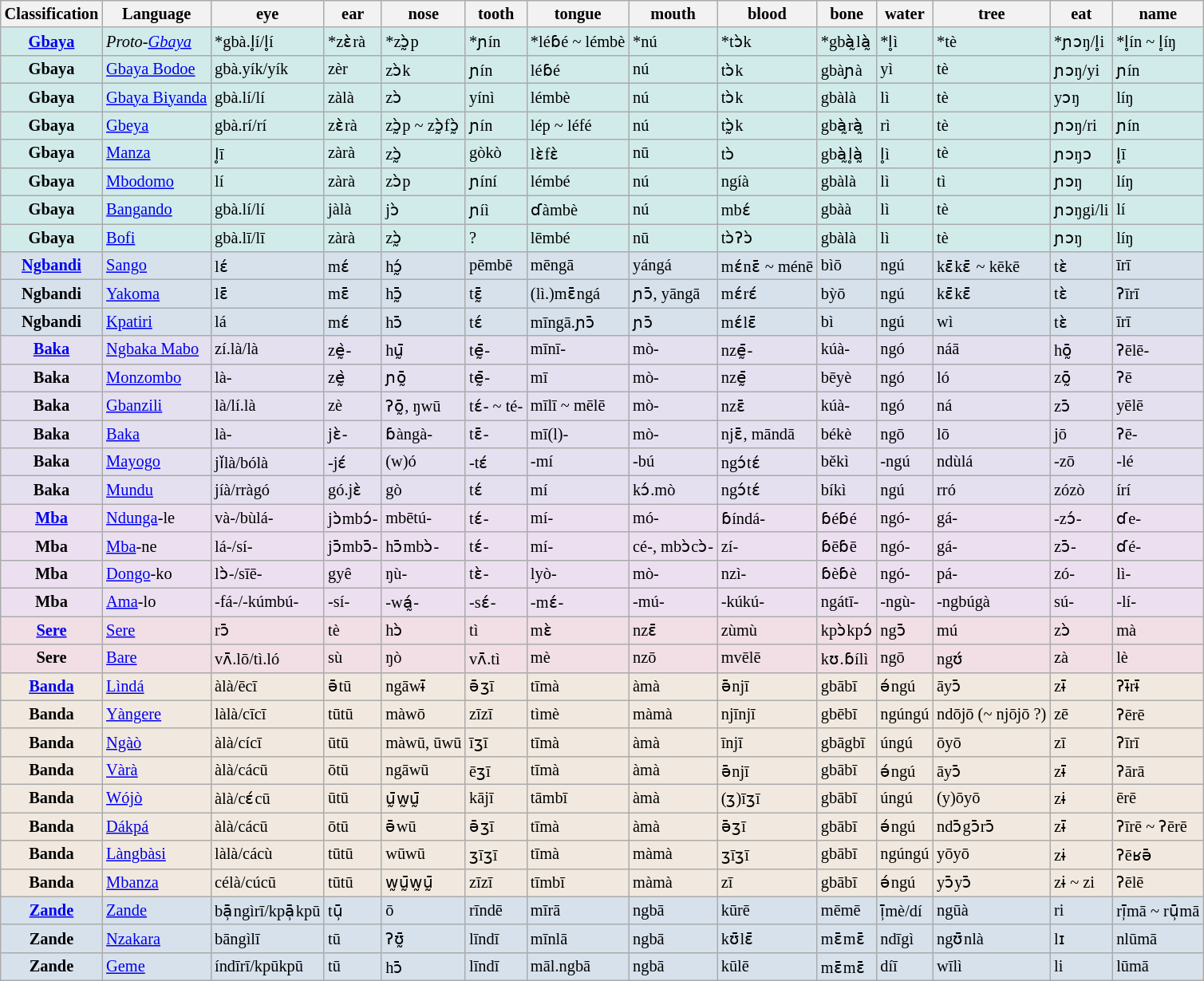<table class="wikitable sortable"  style="font-size: 85%">
<tr>
<th>Classification</th>
<th>Language</th>
<th>eye</th>
<th>ear</th>
<th>nose</th>
<th>tooth</th>
<th>tongue</th>
<th>mouth</th>
<th>blood</th>
<th>bone</th>
<th>water</th>
<th>tree</th>
<th>eat</th>
<th>name</th>
</tr>
<tr>
<th style="background-color: #d1ebeb"><a href='#'>Gbaya</a></th>
<td style="background-color: #d1ebeb"><em>Proto-<a href='#'>Gbaya</a></em></td>
<td style="background-color: #d1ebeb">*gbà.l̥í/l̥í</td>
<td style="background-color: #d1ebeb">*zɛ̀rà</td>
<td style="background-color: #d1ebeb">*zɔ̰̀p</td>
<td style="background-color: #d1ebeb">*ɲín</td>
<td style="background-color: #d1ebeb">*léɓé ~ lémbè</td>
<td style="background-color: #d1ebeb">*nú</td>
<td style="background-color: #d1ebeb">*tɔ̀k</td>
<td style="background-color: #d1ebeb">*gbà̰là̰</td>
<td style="background-color: #d1ebeb">*l̥ì</td>
<td style="background-color: #d1ebeb">*tè</td>
<td style="background-color: #d1ebeb">*ɲɔŋ/l̥i</td>
<td style="background-color: #d1ebeb">*l̥ín ~ l̥íŋ</td>
</tr>
<tr>
<th style="background-color: #d1ebeb">Gbaya</th>
<td style="background-color: #d1ebeb"><a href='#'>Gbaya Bodoe</a></td>
<td style="background-color: #d1ebeb">gbà.yík/yík</td>
<td style="background-color: #d1ebeb">zèr</td>
<td style="background-color: #d1ebeb">zɔ̀k</td>
<td style="background-color: #d1ebeb">ɲín</td>
<td style="background-color: #d1ebeb">léɓé</td>
<td style="background-color: #d1ebeb">nú</td>
<td style="background-color: #d1ebeb">tɔ̀k</td>
<td style="background-color: #d1ebeb">gbàɲà</td>
<td style="background-color: #d1ebeb">yì</td>
<td style="background-color: #d1ebeb">tè</td>
<td style="background-color: #d1ebeb">ɲɔŋ/yi</td>
<td style="background-color: #d1ebeb">ɲín</td>
</tr>
<tr>
<th style="background-color: #d1ebeb">Gbaya</th>
<td style="background-color: #d1ebeb"><a href='#'>Gbaya Biyanda</a></td>
<td style="background-color: #d1ebeb">gbà.lí/lí</td>
<td style="background-color: #d1ebeb">zàlà</td>
<td style="background-color: #d1ebeb">zɔ̀</td>
<td style="background-color: #d1ebeb">yínì</td>
<td style="background-color: #d1ebeb">lémbè</td>
<td style="background-color: #d1ebeb">nú</td>
<td style="background-color: #d1ebeb">tɔ̀k</td>
<td style="background-color: #d1ebeb">gbàlà</td>
<td style="background-color: #d1ebeb">lì</td>
<td style="background-color: #d1ebeb">tè</td>
<td style="background-color: #d1ebeb">yɔŋ</td>
<td style="background-color: #d1ebeb">líŋ</td>
</tr>
<tr>
<th style="background-color: #d1ebeb">Gbaya</th>
<td style="background-color: #d1ebeb"><a href='#'>Gbeya</a></td>
<td style="background-color: #d1ebeb">gbà.rí/rí</td>
<td style="background-color: #d1ebeb">zɛ̀rà</td>
<td style="background-color: #d1ebeb">zɔ̰̀p ~ zɔ̰̀fɔ̰̀</td>
<td style="background-color: #d1ebeb">ɲín</td>
<td style="background-color: #d1ebeb">lép ~ léfé</td>
<td style="background-color: #d1ebeb">nú</td>
<td style="background-color: #d1ebeb">tɔ̰̀k</td>
<td style="background-color: #d1ebeb">gbà̰rà̰</td>
<td style="background-color: #d1ebeb">rì</td>
<td style="background-color: #d1ebeb">tè</td>
<td style="background-color: #d1ebeb">ɲɔŋ/ri</td>
<td style="background-color: #d1ebeb">ɲín</td>
</tr>
<tr>
<th style="background-color: #d1ebeb">Gbaya</th>
<td style="background-color: #d1ebeb"><a href='#'>Manza</a></td>
<td style="background-color: #d1ebeb">l̥ī</td>
<td style="background-color: #d1ebeb">zàrà</td>
<td style="background-color: #d1ebeb">zɔ̰̀</td>
<td style="background-color: #d1ebeb">gòkò</td>
<td style="background-color: #d1ebeb">lɛ̀fɛ̀</td>
<td style="background-color: #d1ebeb">nū</td>
<td style="background-color: #d1ebeb">tɔ̀</td>
<td style="background-color: #d1ebeb">gbà̰l̥à̰</td>
<td style="background-color: #d1ebeb">l̥ì</td>
<td style="background-color: #d1ebeb">tè</td>
<td style="background-color: #d1ebeb">ɲɔŋɔ</td>
<td style="background-color: #d1ebeb">l̥ī</td>
</tr>
<tr>
<th style="background-color: #d1ebeb">Gbaya</th>
<td style="background-color: #d1ebeb"><a href='#'>Mbodomo</a></td>
<td style="background-color: #d1ebeb">lí</td>
<td style="background-color: #d1ebeb">zàrà</td>
<td style="background-color: #d1ebeb">zɔ̀p</td>
<td style="background-color: #d1ebeb">ɲíní</td>
<td style="background-color: #d1ebeb">lémbé</td>
<td style="background-color: #d1ebeb">nú</td>
<td style="background-color: #d1ebeb">ngíà</td>
<td style="background-color: #d1ebeb">gbàlà</td>
<td style="background-color: #d1ebeb">lì</td>
<td style="background-color: #d1ebeb">tì</td>
<td style="background-color: #d1ebeb">ɲɔŋ</td>
<td style="background-color: #d1ebeb">líŋ</td>
</tr>
<tr>
<th style="background-color: #d1ebeb">Gbaya</th>
<td style="background-color: #d1ebeb"><a href='#'>Bangando</a></td>
<td style="background-color: #d1ebeb">gbà.lí/lí</td>
<td style="background-color: #d1ebeb">jàlà</td>
<td style="background-color: #d1ebeb">jɔ̀</td>
<td style="background-color: #d1ebeb">ɲíì</td>
<td style="background-color: #d1ebeb">ɗàmbè</td>
<td style="background-color: #d1ebeb">nú</td>
<td style="background-color: #d1ebeb">mbɛ́</td>
<td style="background-color: #d1ebeb">gbàà</td>
<td style="background-color: #d1ebeb">lì</td>
<td style="background-color: #d1ebeb">tè</td>
<td style="background-color: #d1ebeb">ɲɔŋgi/li</td>
<td style="background-color: #d1ebeb">lí</td>
</tr>
<tr>
<th style="background-color: #d1ebeb">Gbaya</th>
<td style="background-color: #d1ebeb"><a href='#'>Bofi</a></td>
<td style="background-color: #d1ebeb">gbà.lī/lī</td>
<td style="background-color: #d1ebeb">zàrà</td>
<td style="background-color: #d1ebeb">zɔ̰̀</td>
<td style="background-color: #d1ebeb">?</td>
<td style="background-color: #d1ebeb">lēmbé</td>
<td style="background-color: #d1ebeb">nū</td>
<td style="background-color: #d1ebeb">tɔ̀ʔɔ̀</td>
<td style="background-color: #d1ebeb">gbàlà</td>
<td style="background-color: #d1ebeb">lì</td>
<td style="background-color: #d1ebeb">tè</td>
<td style="background-color: #d1ebeb">ɲɔŋ</td>
<td style="background-color: #d1ebeb">líŋ</td>
</tr>
<tr>
<th style="background-color: #d6e1ec"><a href='#'>Ngbandi</a></th>
<td style="background-color: #d6e1ec"><a href='#'>Sango</a></td>
<td style="background-color: #d6e1ec">lɛ́</td>
<td style="background-color: #d6e1ec">mɛ́</td>
<td style="background-color: #d6e1ec">hɔ̰́</td>
<td style="background-color: #d6e1ec">pēmbē</td>
<td style="background-color: #d6e1ec">mēngā</td>
<td style="background-color: #d6e1ec">yángá</td>
<td style="background-color: #d6e1ec">mɛ́nɛ̄ ~ ménē</td>
<td style="background-color: #d6e1ec">bìō</td>
<td style="background-color: #d6e1ec">ngú</td>
<td style="background-color: #d6e1ec">kɛ̄kɛ̄ ~ kēkē</td>
<td style="background-color: #d6e1ec">tɛ̀</td>
<td style="background-color: #d6e1ec">īrī</td>
</tr>
<tr>
<th style="background-color: #d6e1ec">Ngbandi</th>
<td style="background-color: #d6e1ec"><a href='#'>Yakoma</a></td>
<td style="background-color: #d6e1ec">lɛ̄</td>
<td style="background-color: #d6e1ec">mɛ̄</td>
<td style="background-color: #d6e1ec">hɔ̰̄</td>
<td style="background-color: #d6e1ec">tɛ̰̄</td>
<td style="background-color: #d6e1ec">(lì.)mɛ̄ngá</td>
<td style="background-color: #d6e1ec">ɲɔ̄, yāngā</td>
<td style="background-color: #d6e1ec">mɛ́rɛ́</td>
<td style="background-color: #d6e1ec">bỳō</td>
<td style="background-color: #d6e1ec">ngú</td>
<td style="background-color: #d6e1ec">kɛ̄kɛ̄</td>
<td style="background-color: #d6e1ec">tɛ̀</td>
<td style="background-color: #d6e1ec">ʔīrī</td>
</tr>
<tr>
<th style="background-color: #d6e1ec">Ngbandi</th>
<td style="background-color: #d6e1ec"><a href='#'>Kpatiri</a></td>
<td style="background-color: #d6e1ec">lá</td>
<td style="background-color: #d6e1ec">mɛ́</td>
<td style="background-color: #d6e1ec">hɔ̄</td>
<td style="background-color: #d6e1ec">tɛ́</td>
<td style="background-color: #d6e1ec">mīngā.ɲɔ̄</td>
<td style="background-color: #d6e1ec">ɲɔ̄</td>
<td style="background-color: #d6e1ec">mɛ́lɛ̄</td>
<td style="background-color: #d6e1ec">bì</td>
<td style="background-color: #d6e1ec">ngú</td>
<td style="background-color: #d6e1ec">wì</td>
<td style="background-color: #d6e1ec">tɛ̀</td>
<td style="background-color: #d6e1ec">īrī</td>
</tr>
<tr>
<th style="background-color: #e4e0f0"><a href='#'>Baka</a></th>
<td style="background-color: #e4e0f0"><a href='#'>Ngbaka Mabo</a></td>
<td style="background-color: #e4e0f0">zí.là/là</td>
<td style="background-color: #e4e0f0">zḛ̀-</td>
<td style="background-color: #e4e0f0">hṵ̄</td>
<td style="background-color: #e4e0f0">tḛ̄-</td>
<td style="background-color: #e4e0f0">mīnī-</td>
<td style="background-color: #e4e0f0">mò-</td>
<td style="background-color: #e4e0f0">nzḛ̄-</td>
<td style="background-color: #e4e0f0">kúà-</td>
<td style="background-color: #e4e0f0">ngó</td>
<td style="background-color: #e4e0f0">náā</td>
<td style="background-color: #e4e0f0">hō̰</td>
<td style="background-color: #e4e0f0">ʔēlē-</td>
</tr>
<tr>
<th style="background-color: #e4e0f0">Baka</th>
<td style="background-color: #e4e0f0"><a href='#'>Monzombo</a></td>
<td style="background-color: #e4e0f0">là-</td>
<td style="background-color: #e4e0f0">zḛ̀</td>
<td style="background-color: #e4e0f0">ɲō̰</td>
<td style="background-color: #e4e0f0">tḛ̄-</td>
<td style="background-color: #e4e0f0">mī</td>
<td style="background-color: #e4e0f0">mò-</td>
<td style="background-color: #e4e0f0">nzḛ̄</td>
<td style="background-color: #e4e0f0">bēyè</td>
<td style="background-color: #e4e0f0">ngó</td>
<td style="background-color: #e4e0f0">ló</td>
<td style="background-color: #e4e0f0">zō̰</td>
<td style="background-color: #e4e0f0">ʔē</td>
</tr>
<tr>
<th style="background-color: #e4e0f0">Baka</th>
<td style="background-color: #e4e0f0"><a href='#'>Gbanzili</a></td>
<td style="background-color: #e4e0f0">là/lí.là</td>
<td style="background-color: #e4e0f0">zè</td>
<td style="background-color: #e4e0f0">ʔō̰, ŋwū</td>
<td style="background-color: #e4e0f0">tɛ́- ~ té-</td>
<td style="background-color: #e4e0f0">mīlī ~ mēlē</td>
<td style="background-color: #e4e0f0">mò-</td>
<td style="background-color: #e4e0f0">nzɛ̄</td>
<td style="background-color: #e4e0f0">kúà-</td>
<td style="background-color: #e4e0f0">ngó</td>
<td style="background-color: #e4e0f0">ná</td>
<td style="background-color: #e4e0f0">zɔ̄</td>
<td style="background-color: #e4e0f0">yēlē</td>
</tr>
<tr>
<th style="background-color: #e4e0f0">Baka</th>
<td style="background-color: #e4e0f0"><a href='#'>Baka</a></td>
<td style="background-color: #e4e0f0">là-</td>
<td style="background-color: #e4e0f0">jɛ̀-</td>
<td style="background-color: #e4e0f0">ɓàngà-</td>
<td style="background-color: #e4e0f0">tɛ̄-</td>
<td style="background-color: #e4e0f0">mī(l)-</td>
<td style="background-color: #e4e0f0">mò-</td>
<td style="background-color: #e4e0f0">njɛ̄, māndā</td>
<td style="background-color: #e4e0f0">békè</td>
<td style="background-color: #e4e0f0">ngō</td>
<td style="background-color: #e4e0f0">lō</td>
<td style="background-color: #e4e0f0">jō</td>
<td style="background-color: #e4e0f0">ʔē-</td>
</tr>
<tr>
<th style="background-color: #e4e0f0">Baka</th>
<td style="background-color: #e4e0f0"><a href='#'>Mayogo</a></td>
<td style="background-color: #e4e0f0">jǐlà/bólà</td>
<td style="background-color: #e4e0f0">-jɛ́</td>
<td style="background-color: #e4e0f0">(w)ó</td>
<td style="background-color: #e4e0f0">-tɛ́</td>
<td style="background-color: #e4e0f0">-mí</td>
<td style="background-color: #e4e0f0">-bú</td>
<td style="background-color: #e4e0f0">ngɔ́tɛ́</td>
<td style="background-color: #e4e0f0">běkì</td>
<td style="background-color: #e4e0f0">-ngú</td>
<td style="background-color: #e4e0f0">ndùlá</td>
<td style="background-color: #e4e0f0">-zō</td>
<td style="background-color: #e4e0f0">-lé</td>
</tr>
<tr>
<th style="background-color: #e4e0f0">Baka</th>
<td style="background-color: #e4e0f0"><a href='#'>Mundu</a></td>
<td style="background-color: #e4e0f0">jíà/rràgó</td>
<td style="background-color: #e4e0f0">gó.jɛ̀</td>
<td style="background-color: #e4e0f0">gò</td>
<td style="background-color: #e4e0f0">tɛ́</td>
<td style="background-color: #e4e0f0">mí</td>
<td style="background-color: #e4e0f0">kɔ́.mò</td>
<td style="background-color: #e4e0f0">ngɔ́tɛ́</td>
<td style="background-color: #e4e0f0">bíkì</td>
<td style="background-color: #e4e0f0">ngú</td>
<td style="background-color: #e4e0f0">rró</td>
<td style="background-color: #e4e0f0">zózò</td>
<td style="background-color: #e4e0f0">írí</td>
</tr>
<tr>
<th style="background-color: #ece0f0"><a href='#'>Mba</a></th>
<td style="background-color: #ece0f0"><a href='#'>Ndunga</a>-le</td>
<td style="background-color: #ece0f0">và-/bùlá-</td>
<td style="background-color: #ece0f0">jɔ̀mbɔ́-</td>
<td style="background-color: #ece0f0">mbētú-</td>
<td style="background-color: #ece0f0">tɛ́-</td>
<td style="background-color: #ece0f0">mí-</td>
<td style="background-color: #ece0f0">mó-</td>
<td style="background-color: #ece0f0">ɓíndá-</td>
<td style="background-color: #ece0f0">ɓéɓé</td>
<td style="background-color: #ece0f0">ngó-</td>
<td style="background-color: #ece0f0">gá-</td>
<td style="background-color: #ece0f0">-zɔ́-</td>
<td style="background-color: #ece0f0">ɗe-</td>
</tr>
<tr>
<th style="background-color: #ece0f0">Mba</th>
<td style="background-color: #ece0f0"><a href='#'>Mba</a>-ne</td>
<td style="background-color: #ece0f0">lá-/sí-</td>
<td style="background-color: #ece0f0">jɔ̄mbɔ̄-</td>
<td style="background-color: #ece0f0">hɔ̄mbɔ̀-</td>
<td style="background-color: #ece0f0">tɛ́-</td>
<td style="background-color: #ece0f0">mí-</td>
<td style="background-color: #ece0f0">cé-, mbɔ̀cɔ̀-</td>
<td style="background-color: #ece0f0">zí-</td>
<td style="background-color: #ece0f0">ɓēɓē</td>
<td style="background-color: #ece0f0">ngó-</td>
<td style="background-color: #ece0f0">gá-</td>
<td style="background-color: #ece0f0">zɔ̄-</td>
<td style="background-color: #ece0f0">ɗé-</td>
</tr>
<tr>
<th style="background-color: #ece0f0">Mba</th>
<td style="background-color: #ece0f0"><a href='#'>Dongo</a>-ko</td>
<td style="background-color: #ece0f0">lɔ̀-/sīē-</td>
<td style="background-color: #ece0f0">gyê</td>
<td style="background-color: #ece0f0">ŋù-</td>
<td style="background-color: #ece0f0">tɛ̀-</td>
<td style="background-color: #ece0f0">lyò-</td>
<td style="background-color: #ece0f0">mò-</td>
<td style="background-color: #ece0f0">nzì-</td>
<td style="background-color: #ece0f0">ɓèɓè</td>
<td style="background-color: #ece0f0">ngó-</td>
<td style="background-color: #ece0f0">pá-</td>
<td style="background-color: #ece0f0">zó-</td>
<td style="background-color: #ece0f0">lì-</td>
</tr>
<tr>
<th style="background-color: #ece0f0">Mba</th>
<td style="background-color: #ece0f0"><a href='#'>Ama</a>-lo</td>
<td style="background-color: #ece0f0">-fá-/-kúmbú-</td>
<td style="background-color: #ece0f0">-sí-</td>
<td style="background-color: #ece0f0">-wá̰-</td>
<td style="background-color: #ece0f0">-sɛ́-</td>
<td style="background-color: #ece0f0">-mɛ́-</td>
<td style="background-color: #ece0f0">-mú-</td>
<td style="background-color: #ece0f0">-kúkú-</td>
<td style="background-color: #ece0f0">ngátī-</td>
<td style="background-color: #ece0f0">-ngù-</td>
<td style="background-color: #ece0f0">-ngbúgà</td>
<td style="background-color: #ece0f0">sú-</td>
<td style="background-color: #ece0f0">-lí-</td>
</tr>
<tr>
<th style="background-color: #f1dfe5"><a href='#'>Sere</a></th>
<td style="background-color: #f1dfe5"><a href='#'>Sere</a></td>
<td style="background-color: #f1dfe5">rɔ̄</td>
<td style="background-color: #f1dfe5">tè</td>
<td style="background-color: #f1dfe5">hɔ̀</td>
<td style="background-color: #f1dfe5">tì</td>
<td style="background-color: #f1dfe5">mɛ̀</td>
<td style="background-color: #f1dfe5">nzɛ̄</td>
<td style="background-color: #f1dfe5">zùmù</td>
<td style="background-color: #f1dfe5">kpɔ̀kpɔ́</td>
<td style="background-color: #f1dfe5">ngɔ̄</td>
<td style="background-color: #f1dfe5">mú</td>
<td style="background-color: #f1dfe5">zɔ̀</td>
<td style="background-color: #f1dfe5">mà</td>
</tr>
<tr>
<th style="background-color: #f1dfe5">Sere</th>
<td style="background-color: #f1dfe5"><a href='#'>Bare</a></td>
<td style="background-color: #f1dfe5">vʌ̄.lō/tì.ló</td>
<td style="background-color: #f1dfe5">sù</td>
<td style="background-color: #f1dfe5">ŋò</td>
<td style="background-color: #f1dfe5">vʌ̄.tì</td>
<td style="background-color: #f1dfe5">mè</td>
<td style="background-color: #f1dfe5">nzō</td>
<td style="background-color: #f1dfe5">mvēlē</td>
<td style="background-color: #f1dfe5">kʊ.ɓílì</td>
<td style="background-color: #f1dfe5">ngō</td>
<td style="background-color: #f1dfe5">ngʊ́</td>
<td style="background-color: #f1dfe5">zà</td>
<td style="background-color: #f1dfe5">lè</td>
</tr>
<tr>
<th style="background-color: #f1e9df"><a href='#'>Banda</a></th>
<td style="background-color: #f1e9df"><a href='#'>Lìndá</a></td>
<td style="background-color: #f1e9df">àlà/ēcī</td>
<td style="background-color: #f1e9df">ə̄tū</td>
<td style="background-color: #f1e9df">ngāwɨ̄</td>
<td style="background-color: #f1e9df">ə̄ʒī</td>
<td style="background-color: #f1e9df">tīmà</td>
<td style="background-color: #f1e9df">àmà</td>
<td style="background-color: #f1e9df">ə̄njī</td>
<td style="background-color: #f1e9df">gbābī</td>
<td style="background-color: #f1e9df">ə́ngú</td>
<td style="background-color: #f1e9df">āyɔ̄</td>
<td style="background-color: #f1e9df">zɨ̄</td>
<td style="background-color: #f1e9df">ʔɨ̄rɨ̄</td>
</tr>
<tr>
<th style="background-color: #f1e9df">Banda</th>
<td style="background-color: #f1e9df"><a href='#'>Yàngere</a></td>
<td style="background-color: #f1e9df">làlà/cīcī</td>
<td style="background-color: #f1e9df">tūtū</td>
<td style="background-color: #f1e9df">màwō</td>
<td style="background-color: #f1e9df">zīzī</td>
<td style="background-color: #f1e9df">tìmè</td>
<td style="background-color: #f1e9df">màmà</td>
<td style="background-color: #f1e9df">njīnjī</td>
<td style="background-color: #f1e9df">gbēbī</td>
<td style="background-color: #f1e9df">ngúngú</td>
<td style="background-color: #f1e9df">ndōjō (~ njōjō ?)</td>
<td style="background-color: #f1e9df">zē</td>
<td style="background-color: #f1e9df">ʔērē</td>
</tr>
<tr>
<th style="background-color: #f1e9df">Banda</th>
<td style="background-color: #f1e9df"><a href='#'>Ngàò</a></td>
<td style="background-color: #f1e9df">àlà/cícī</td>
<td style="background-color: #f1e9df">ūtū</td>
<td style="background-color: #f1e9df">màwū, ūwū</td>
<td style="background-color: #f1e9df">īʒī</td>
<td style="background-color: #f1e9df">tīmà</td>
<td style="background-color: #f1e9df">àmà</td>
<td style="background-color: #f1e9df">īnjī</td>
<td style="background-color: #f1e9df">gbāgbī</td>
<td style="background-color: #f1e9df">úngú</td>
<td style="background-color: #f1e9df">ōyō</td>
<td style="background-color: #f1e9df">zī</td>
<td style="background-color: #f1e9df">ʔīrī</td>
</tr>
<tr>
<th style="background-color: #f1e9df">Banda</th>
<td style="background-color: #f1e9df"><a href='#'>Vàrà</a></td>
<td style="background-color: #f1e9df">àlà/cácū</td>
<td style="background-color: #f1e9df">ōtū</td>
<td style="background-color: #f1e9df">ngāwū</td>
<td style="background-color: #f1e9df">ēʒī</td>
<td style="background-color: #f1e9df">tīmà</td>
<td style="background-color: #f1e9df">àmà</td>
<td style="background-color: #f1e9df">ə̄njī</td>
<td style="background-color: #f1e9df">gbābī</td>
<td style="background-color: #f1e9df">ə́ngú</td>
<td style="background-color: #f1e9df">āyɔ̄</td>
<td style="background-color: #f1e9df">zɨ̄</td>
<td style="background-color: #f1e9df">ʔārā</td>
</tr>
<tr>
<th style="background-color: #f1e9df">Banda</th>
<td style="background-color: #f1e9df"><a href='#'>Wójò</a></td>
<td style="background-color: #f1e9df">àlà/cɛ́cū</td>
<td style="background-color: #f1e9df">ūtū</td>
<td style="background-color: #f1e9df">ṵ̄w̰ṵ̄</td>
<td style="background-color: #f1e9df">kājī</td>
<td style="background-color: #f1e9df">tāmbī</td>
<td style="background-color: #f1e9df">àmà</td>
<td style="background-color: #f1e9df">(ʒ)īʒī</td>
<td style="background-color: #f1e9df">gbābī</td>
<td style="background-color: #f1e9df">úngú</td>
<td style="background-color: #f1e9df">(y)ōyō</td>
<td style="background-color: #f1e9df">zɨ</td>
<td style="background-color: #f1e9df">ērē</td>
</tr>
<tr>
<th style="background-color: #f1e9df">Banda</th>
<td style="background-color: #f1e9df"><a href='#'>Dákpá</a></td>
<td style="background-color: #f1e9df">àlà/cácū</td>
<td style="background-color: #f1e9df">ōtū</td>
<td style="background-color: #f1e9df">ə̄wū</td>
<td style="background-color: #f1e9df">ə̄ʒī</td>
<td style="background-color: #f1e9df">tīmà</td>
<td style="background-color: #f1e9df">àmà</td>
<td style="background-color: #f1e9df">ə̄ʒī</td>
<td style="background-color: #f1e9df">gbābī</td>
<td style="background-color: #f1e9df">ə́ngú</td>
<td style="background-color: #f1e9df">ndɔ̄gɔ̄rɔ̄</td>
<td style="background-color: #f1e9df">zɨ̄</td>
<td style="background-color: #f1e9df">ʔīrē ~ ʔērē</td>
</tr>
<tr>
<th style="background-color: #f1e9df">Banda</th>
<td style="background-color: #f1e9df"><a href='#'>Làngbàsi</a></td>
<td style="background-color: #f1e9df">làlà/cácù</td>
<td style="background-color: #f1e9df">tūtū</td>
<td style="background-color: #f1e9df">wūwū</td>
<td style="background-color: #f1e9df">ʒīʒī</td>
<td style="background-color: #f1e9df">tīmà</td>
<td style="background-color: #f1e9df">màmà</td>
<td style="background-color: #f1e9df">ʒīʒī</td>
<td style="background-color: #f1e9df">gbābī</td>
<td style="background-color: #f1e9df">ngúngú</td>
<td style="background-color: #f1e9df">yōyō</td>
<td style="background-color: #f1e9df">zɨ</td>
<td style="background-color: #f1e9df">ʔēʁə̄</td>
</tr>
<tr>
<th style="background-color: #f1e9df">Banda</th>
<td style="background-color: #f1e9df"><a href='#'>Mbanza</a></td>
<td style="background-color: #f1e9df">célà/cúcū</td>
<td style="background-color: #f1e9df">tūtū</td>
<td style="background-color: #f1e9df">w̰ṵ̄w̰ṵ̄</td>
<td style="background-color: #f1e9df">zīzī</td>
<td style="background-color: #f1e9df">tīmbī</td>
<td style="background-color: #f1e9df">màmà</td>
<td style="background-color: #f1e9df">zī</td>
<td style="background-color: #f1e9df">gbābī</td>
<td style="background-color: #f1e9df">ə́ngú</td>
<td style="background-color: #f1e9df">yɔ̄yɔ̄</td>
<td style="background-color: #f1e9df">zɨ ~ zi</td>
<td style="background-color: #f1e9df">ʔēlē</td>
</tr>
<tr>
<th style="background-color: #d6e1ec"><a href='#'>Zande</a></th>
<td style="background-color: #d6e1ec"><a href='#'>Zande</a></td>
<td style="background-color: #d6e1ec">bā̹ngìrī/kpā̹kpū</td>
<td style="background-color: #d6e1ec">tū̹</td>
<td style="background-color: #d6e1ec">ō</td>
<td style="background-color: #d6e1ec">rīndē</td>
<td style="background-color: #d6e1ec">mīrā</td>
<td style="background-color: #d6e1ec">ngbā</td>
<td style="background-color: #d6e1ec">kūrē</td>
<td style="background-color: #d6e1ec">mēmē</td>
<td style="background-color: #d6e1ec">ī̹mè/dí</td>
<td style="background-color: #d6e1ec">ngūà</td>
<td style="background-color: #d6e1ec">ri</td>
<td style="background-color: #d6e1ec">rī̹mā ~ rū̹mā</td>
</tr>
<tr>
<th style="background-color: #d6e1ec">Zande</th>
<td style="background-color: #d6e1ec"><a href='#'>Nzakara</a></td>
<td style="background-color: #d6e1ec">bāngìlī</td>
<td style="background-color: #d6e1ec">tū</td>
<td style="background-color: #d6e1ec">ʔʊ̰̄</td>
<td style="background-color: #d6e1ec">līndī</td>
<td style="background-color: #d6e1ec">mīnlā</td>
<td style="background-color: #d6e1ec">ngbā</td>
<td style="background-color: #d6e1ec">kʊ̄lɛ̄</td>
<td style="background-color: #d6e1ec">mɛ̄mɛ̄</td>
<td style="background-color: #d6e1ec">ndīgì</td>
<td style="background-color: #d6e1ec">ngʊ̄nlà</td>
<td style="background-color: #d6e1ec">lɪ</td>
<td style="background-color: #d6e1ec">nlūmā</td>
</tr>
<tr>
<th style="background-color: #d6e1ec">Zande</th>
<td style="background-color: #d6e1ec"><a href='#'>Geme</a></td>
<td style="background-color: #d6e1ec">índīrī/kpūkpū</td>
<td style="background-color: #d6e1ec">tū</td>
<td style="background-color: #d6e1ec">hɔ̄</td>
<td style="background-color: #d6e1ec">līndī</td>
<td style="background-color: #d6e1ec">māl.ngbā</td>
<td style="background-color: #d6e1ec">ngbā</td>
<td style="background-color: #d6e1ec">kūlē</td>
<td style="background-color: #d6e1ec">mɛ̄mɛ̄</td>
<td style="background-color: #d6e1ec">díī</td>
<td style="background-color: #d6e1ec">wīlì</td>
<td style="background-color: #d6e1ec">li</td>
<td style="background-color: #d6e1ec">lūmā</td>
</tr>
</table>
